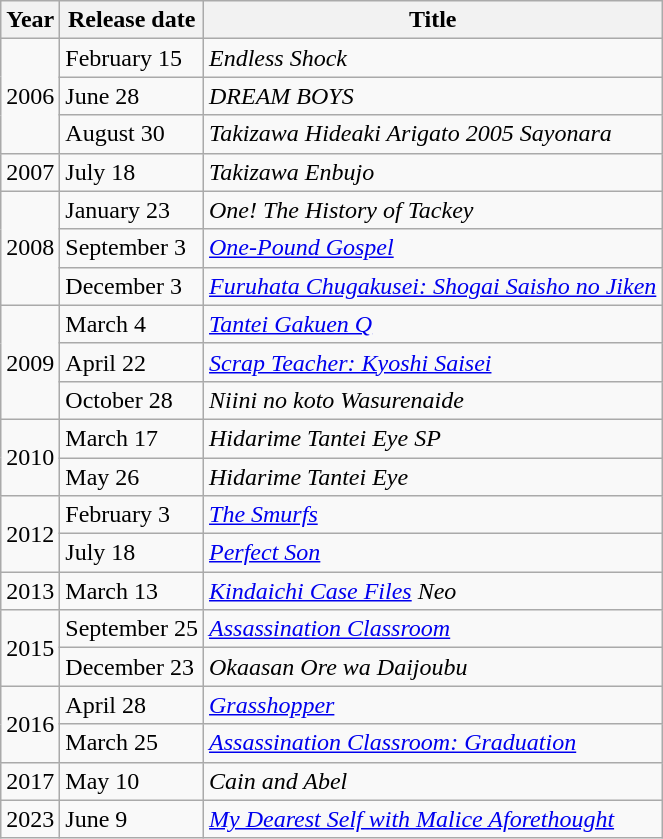<table class="wikitable">
<tr>
<th>Year</th>
<th>Release date</th>
<th>Title</th>
</tr>
<tr>
<td rowspan="3">2006</td>
<td>February 15</td>
<td><em>Endless Shock</em></td>
</tr>
<tr>
<td>June 28</td>
<td><em>DREAM BOYS</em></td>
</tr>
<tr>
<td>August 30</td>
<td><em>Takizawa Hideaki Arigato 2005 Sayonara</em></td>
</tr>
<tr>
<td>2007</td>
<td>July 18</td>
<td><em>Takizawa Enbujo</em></td>
</tr>
<tr>
<td rowspan="3">2008</td>
<td>January 23</td>
<td><em>One! The History of Tackey</em></td>
</tr>
<tr>
<td>September 3</td>
<td><em><a href='#'>One-Pound Gospel</a></em></td>
</tr>
<tr>
<td>December 3</td>
<td><em><a href='#'>Furuhata Chugakusei: Shogai Saisho no Jiken</a></em></td>
</tr>
<tr>
<td rowspan="3">2009</td>
<td>March 4</td>
<td><em><a href='#'>Tantei Gakuen Q</a></em></td>
</tr>
<tr>
<td>April 22</td>
<td><em><a href='#'>Scrap Teacher: Kyoshi Saisei</a></em></td>
</tr>
<tr>
<td>October 28</td>
<td><em>Niini no koto Wasurenaide</em></td>
</tr>
<tr>
<td rowspan="2">2010</td>
<td>March 17</td>
<td><em>Hidarime Tantei Eye SP</em></td>
</tr>
<tr>
<td>May 26</td>
<td><em>Hidarime Tantei Eye</em></td>
</tr>
<tr>
<td rowspan="2">2012</td>
<td>February 3</td>
<td><em><a href='#'>The Smurfs</a></em></td>
</tr>
<tr>
<td>July 18</td>
<td><em><a href='#'>Perfect Son</a></em></td>
</tr>
<tr>
<td>2013</td>
<td>March 13</td>
<td><em><a href='#'>Kindaichi Case Files</a> Neo</em></td>
</tr>
<tr>
<td rowspan="2">2015</td>
<td>September 25</td>
<td><em><a href='#'>Assassination Classroom</a></em></td>
</tr>
<tr>
<td>December 23</td>
<td><em>Okaasan Ore wa Daijoubu</em></td>
</tr>
<tr>
<td rowspan="2">2016</td>
<td>April 28</td>
<td><em><a href='#'>Grasshopper</a></em></td>
</tr>
<tr>
<td>March 25</td>
<td><em><a href='#'>Assassination Classroom: Graduation</a></em></td>
</tr>
<tr>
<td>2017</td>
<td>May 10</td>
<td><em>Cain and Abel</em></td>
</tr>
<tr>
<td>2023</td>
<td>June 9</td>
<td><em><a href='#'>My Dearest Self with Malice Aforethought</a></em></td>
</tr>
</table>
